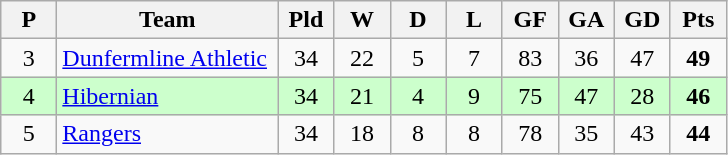<table class="wikitable" style="text-align: center;">
<tr>
<th width=30>P</th>
<th width=140>Team</th>
<th width=30>Pld</th>
<th width=30>W</th>
<th width=30>D</th>
<th width=30>L</th>
<th width=30>GF</th>
<th width=30>GA</th>
<th width=30>GD</th>
<th width=30>Pts</th>
</tr>
<tr>
<td>3</td>
<td align=left><a href='#'>Dunfermline Athletic</a></td>
<td>34</td>
<td>22</td>
<td>5</td>
<td>7</td>
<td>83</td>
<td>36</td>
<td>47</td>
<td><strong>49</strong></td>
</tr>
<tr style="background:#ccffcc;">
<td>4</td>
<td align=left><a href='#'>Hibernian</a></td>
<td>34</td>
<td>21</td>
<td>4</td>
<td>9</td>
<td>75</td>
<td>47</td>
<td>28</td>
<td><strong>46</strong></td>
</tr>
<tr>
<td>5</td>
<td align=left><a href='#'>Rangers</a></td>
<td>34</td>
<td>18</td>
<td>8</td>
<td>8</td>
<td>78</td>
<td>35</td>
<td>43</td>
<td><strong>44</strong></td>
</tr>
</table>
